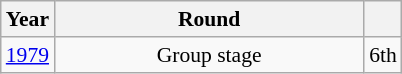<table class="wikitable" style="text-align: center; font-size:90%">
<tr>
<th>Year</th>
<th style="width:200px">Round</th>
<th></th>
</tr>
<tr>
<td><a href='#'>1979</a></td>
<td>Group stage</td>
<td>6th</td>
</tr>
</table>
